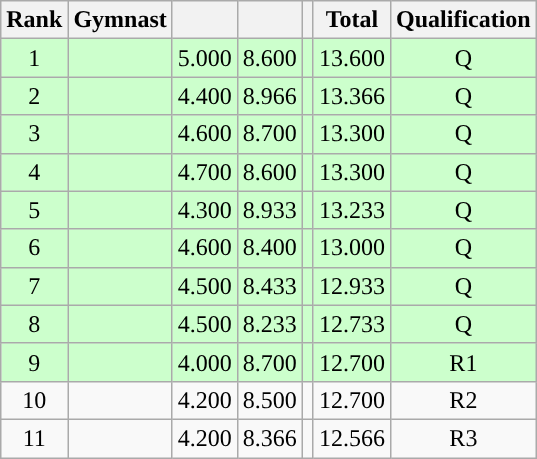<table class="wikitable sortable" style="text-align:center">
<tr>
<th>Rank</th>
<th>Gymnast</th>
<th><small></small></th>
<th><small></small></th>
<th><small></small></th>
<th>Total</th>
<th>Qualification</th>
</tr>
<tr bgcolor=ccffcc>
<td>1</td>
<td align=left></td>
<td>5.000</td>
<td>8.600</td>
<td></td>
<td>13.600</td>
<td>Q</td>
</tr>
<tr bgcolor=ccffcc>
<td>2</td>
<td align=left></td>
<td>4.400</td>
<td>8.966</td>
<td></td>
<td>13.366</td>
<td>Q</td>
</tr>
<tr bgcolor=ccffcc>
<td>3</td>
<td align=left></td>
<td>4.600</td>
<td>8.700</td>
<td></td>
<td>13.300</td>
<td>Q</td>
</tr>
<tr bgcolor=ccffcc>
<td>4</td>
<td align=left></td>
<td>4.700</td>
<td>8.600</td>
<td></td>
<td>13.300</td>
<td>Q</td>
</tr>
<tr bgcolor=ccffcc>
<td>5</td>
<td align=left></td>
<td>4.300</td>
<td>8.933</td>
<td></td>
<td>13.233</td>
<td>Q</td>
</tr>
<tr bgcolor=ccffcc>
<td>6</td>
<td align=left></td>
<td>4.600</td>
<td>8.400</td>
<td></td>
<td>13.000</td>
<td>Q</td>
</tr>
<tr bgcolor=ccffcc>
<td>7</td>
<td align=left></td>
<td>4.500</td>
<td>8.433</td>
<td></td>
<td>12.933</td>
<td>Q</td>
</tr>
<tr bgcolor=ccffcc>
<td>8</td>
<td align=left></td>
<td>4.500</td>
<td>8.233</td>
<td></td>
<td>12.733</td>
<td>Q</td>
</tr>
<tr bgcolor=ccffcc>
<td>9</td>
<td align=left></td>
<td>4.000</td>
<td>8.700</td>
<td></td>
<td>12.700</td>
<td>R1</td>
</tr>
<tr>
<td>10</td>
<td align=left></td>
<td>4.200</td>
<td>8.500</td>
<td></td>
<td>12.700</td>
<td>R2</td>
</tr>
<tr>
<td>11</td>
<td align=left></td>
<td>4.200</td>
<td>8.366</td>
<td></td>
<td>12.566</td>
<td>R3</td>
</tr>
</table>
